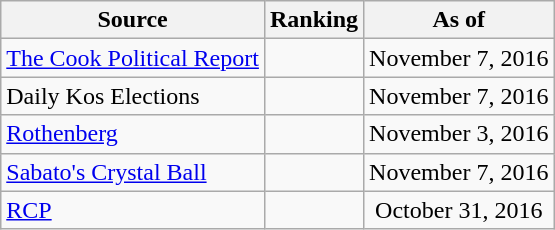<table class="wikitable" style="text-align:center">
<tr>
<th>Source</th>
<th>Ranking</th>
<th>As of</th>
</tr>
<tr>
<td align=left><a href='#'>The Cook Political Report</a></td>
<td></td>
<td>November 7, 2016</td>
</tr>
<tr>
<td align=left>Daily Kos Elections</td>
<td></td>
<td>November 7, 2016</td>
</tr>
<tr>
<td align=left><a href='#'>Rothenberg</a></td>
<td></td>
<td>November 3, 2016</td>
</tr>
<tr>
<td align=left><a href='#'>Sabato's Crystal Ball</a></td>
<td></td>
<td>November 7, 2016</td>
</tr>
<tr>
<td align="left"><a href='#'>RCP</a></td>
<td></td>
<td>October 31, 2016</td>
</tr>
</table>
